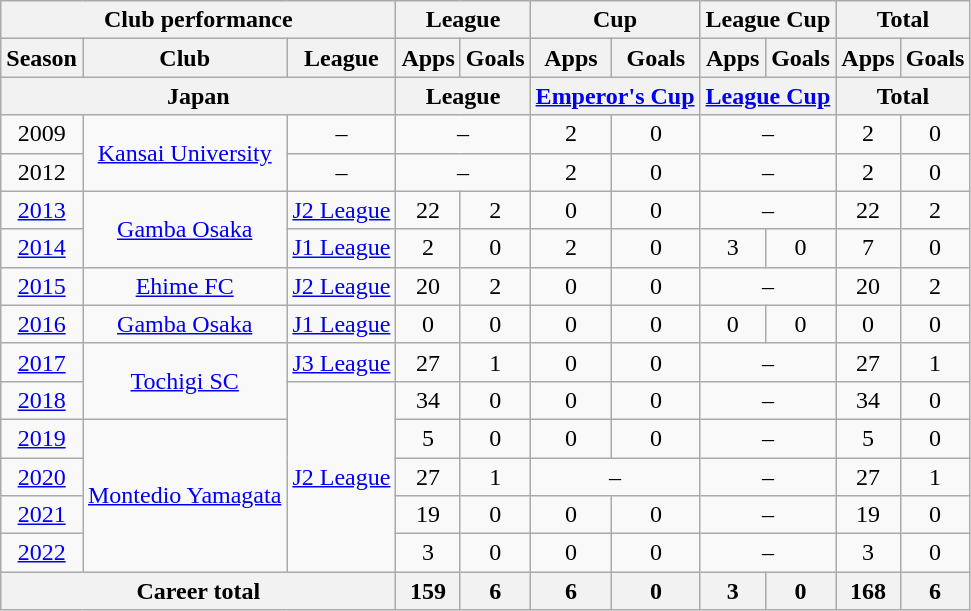<table class="wikitable" style="text-align:center">
<tr>
<th colspan=3>Club performance</th>
<th colspan=2>League</th>
<th colspan=2>Cup</th>
<th colspan=2>League Cup</th>
<th colspan=2>Total</th>
</tr>
<tr>
<th>Season</th>
<th>Club</th>
<th>League</th>
<th>Apps</th>
<th>Goals</th>
<th>Apps</th>
<th>Goals</th>
<th>Apps</th>
<th>Goals</th>
<th>Apps</th>
<th>Goals</th>
</tr>
<tr>
<th colspan=3>Japan</th>
<th colspan=2>League</th>
<th colspan=2><a href='#'>Emperor's Cup</a></th>
<th colspan=2><a href='#'>League Cup</a></th>
<th colspan=2>Total</th>
</tr>
<tr>
<td>2009</td>
<td rowspan="2"><a href='#'>Kansai University</a></td>
<td>–</td>
<td colspan="2">–</td>
<td>2</td>
<td>0</td>
<td colspan="2">–</td>
<td>2</td>
<td>0</td>
</tr>
<tr>
<td>2012</td>
<td>–</td>
<td colspan="2">–</td>
<td>2</td>
<td>0</td>
<td colspan="2">–</td>
<td>2</td>
<td>0</td>
</tr>
<tr>
<td><a href='#'>2013</a></td>
<td rowspan="2"><a href='#'>Gamba Osaka</a></td>
<td><a href='#'>J2 League</a></td>
<td>22</td>
<td>2</td>
<td>0</td>
<td>0</td>
<td colspan="2">–</td>
<td>22</td>
<td>2</td>
</tr>
<tr>
<td><a href='#'>2014</a></td>
<td rowspan="1"><a href='#'>J1 League</a></td>
<td>2</td>
<td>0</td>
<td>2</td>
<td>0</td>
<td>3</td>
<td>0</td>
<td>7</td>
<td>0</td>
</tr>
<tr>
<td><a href='#'>2015</a></td>
<td><a href='#'>Ehime FC</a></td>
<td><a href='#'>J2 League</a></td>
<td>20</td>
<td>2</td>
<td>0</td>
<td>0</td>
<td colspan="2">–</td>
<td>20</td>
<td>2</td>
</tr>
<tr>
<td><a href='#'>2016</a></td>
<td><a href='#'>Gamba Osaka</a></td>
<td><a href='#'>J1 League</a></td>
<td>0</td>
<td>0</td>
<td>0</td>
<td>0</td>
<td>0</td>
<td>0</td>
<td>0</td>
<td>0</td>
</tr>
<tr>
<td><a href='#'>2017</a></td>
<td rowspan="2"><a href='#'>Tochigi SC</a></td>
<td><a href='#'>J3 League</a></td>
<td>27</td>
<td>1</td>
<td>0</td>
<td>0</td>
<td colspan="2">–</td>
<td>27</td>
<td>1</td>
</tr>
<tr>
<td><a href='#'>2018</a></td>
<td rowspan="5"><a href='#'>J2 League</a></td>
<td>34</td>
<td>0</td>
<td>0</td>
<td>0</td>
<td colspan="2">–</td>
<td>34</td>
<td>0</td>
</tr>
<tr>
<td><a href='#'>2019</a></td>
<td rowspan="4"><a href='#'>Montedio Yamagata</a></td>
<td>5</td>
<td>0</td>
<td>0</td>
<td>0</td>
<td colspan="2">–</td>
<td>5</td>
<td>0</td>
</tr>
<tr>
<td><a href='#'>2020</a></td>
<td>27</td>
<td>1</td>
<td colspan="2">–</td>
<td colspan="2">–</td>
<td>27</td>
<td>1</td>
</tr>
<tr>
<td><a href='#'>2021</a></td>
<td>19</td>
<td>0</td>
<td>0</td>
<td>0</td>
<td colspan="2">–</td>
<td>19</td>
<td>0</td>
</tr>
<tr>
<td><a href='#'>2022</a></td>
<td>3</td>
<td>0</td>
<td>0</td>
<td>0</td>
<td colspan="2">–</td>
<td>3</td>
<td>0</td>
</tr>
<tr>
<th colspan="3">Career total</th>
<th>159</th>
<th>6</th>
<th>6</th>
<th>0</th>
<th>3</th>
<th>0</th>
<th>168</th>
<th>6</th>
</tr>
</table>
